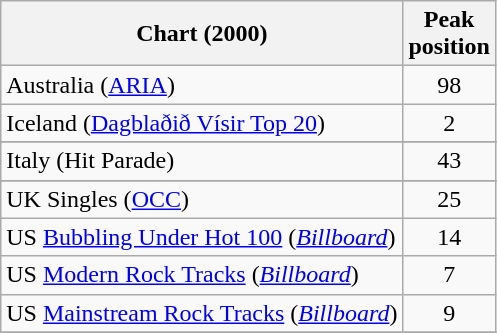<table class="wikitable sortable">
<tr>
<th>Chart (2000)</th>
<th>Peak<br>position</th>
</tr>
<tr>
<td>Australia (<a href='#'>ARIA</a>)</td>
<td align="center">98</td>
</tr>
<tr>
<td>Iceland (<a href='#'>Dagblaðið Vísir Top 20</a>)</td>
<td align="center">2</td>
</tr>
<tr>
</tr>
<tr>
<td>Italy (Hit Parade)</td>
<td align="center">43</td>
</tr>
<tr>
</tr>
<tr>
</tr>
<tr>
<td>UK Singles (<a href='#'>OCC</a>)</td>
<td align="center">25</td>
</tr>
<tr>
<td>US <a href='#'>Bubbling Under Hot 100</a> (<em><a href='#'>Billboard</a></em>)</td>
<td align="center">14</td>
</tr>
<tr>
<td>US <a href='#'>Modern Rock Tracks</a> (<em><a href='#'>Billboard</a></em>)</td>
<td align="center">7</td>
</tr>
<tr>
<td>US <a href='#'>Mainstream Rock Tracks</a> (<em><a href='#'>Billboard</a></em>)</td>
<td align="center">9</td>
</tr>
<tr>
</tr>
</table>
